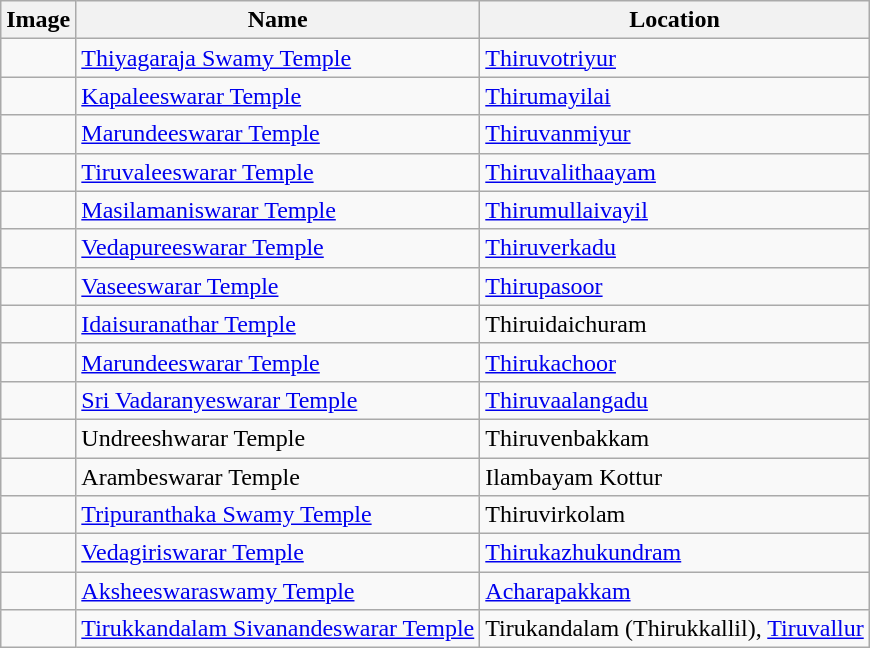<table class="wikitable">
<tr>
<th>Image</th>
<th>Name</th>
<th>Location</th>
</tr>
<tr>
<td></td>
<td><a href='#'>Thiyagaraja Swamy Temple</a></td>
<td><a href='#'>Thiruvotriyur</a></td>
</tr>
<tr>
<td></td>
<td><a href='#'>Kapaleeswarar Temple</a></td>
<td><a href='#'>Thirumayilai</a></td>
</tr>
<tr>
<td></td>
<td><a href='#'>Marundeeswarar Temple</a></td>
<td><a href='#'>Thiruvanmiyur</a></td>
</tr>
<tr>
<td></td>
<td><a href='#'>Tiruvaleeswarar Temple</a></td>
<td><a href='#'>Thiruvalithaayam</a></td>
</tr>
<tr>
<td></td>
<td><a href='#'>Masilamaniswarar Temple</a></td>
<td><a href='#'>Thirumullaivayil</a></td>
</tr>
<tr>
<td></td>
<td><a href='#'>Vedapureeswarar Temple</a></td>
<td><a href='#'>Thiruverkadu</a></td>
</tr>
<tr>
<td></td>
<td><a href='#'>Vaseeswarar Temple</a></td>
<td><a href='#'>Thirupasoor</a></td>
</tr>
<tr>
<td></td>
<td><a href='#'>Idaisuranathar Temple</a></td>
<td>Thiruidaichuram</td>
</tr>
<tr>
<td></td>
<td><a href='#'>Marundeeswarar Temple</a></td>
<td><a href='#'>Thirukachoor</a></td>
</tr>
<tr>
<td></td>
<td><a href='#'>Sri Vadaranyeswarar Temple</a></td>
<td><a href='#'>Thiruvaalangadu</a></td>
</tr>
<tr>
<td></td>
<td>Undreeshwarar Temple</td>
<td>Thiruvenbakkam</td>
</tr>
<tr>
<td></td>
<td>Arambeswarar Temple</td>
<td>Ilambayam Kottur</td>
</tr>
<tr>
<td></td>
<td><a href='#'>Tripuranthaka Swamy Temple</a></td>
<td>Thiruvirkolam</td>
</tr>
<tr>
<td></td>
<td><a href='#'>Vedagiriswarar Temple</a></td>
<td><a href='#'>Thirukazhukundram</a></td>
</tr>
<tr>
<td></td>
<td><a href='#'>Aksheeswaraswamy Temple</a></td>
<td><a href='#'>Acharapakkam</a></td>
</tr>
<tr>
<td></td>
<td><a href='#'>Tirukkandalam Sivanandeswarar Temple</a></td>
<td>Tirukandalam (Thirukkallil), <a href='#'>Tiruvallur</a></td>
</tr>
</table>
